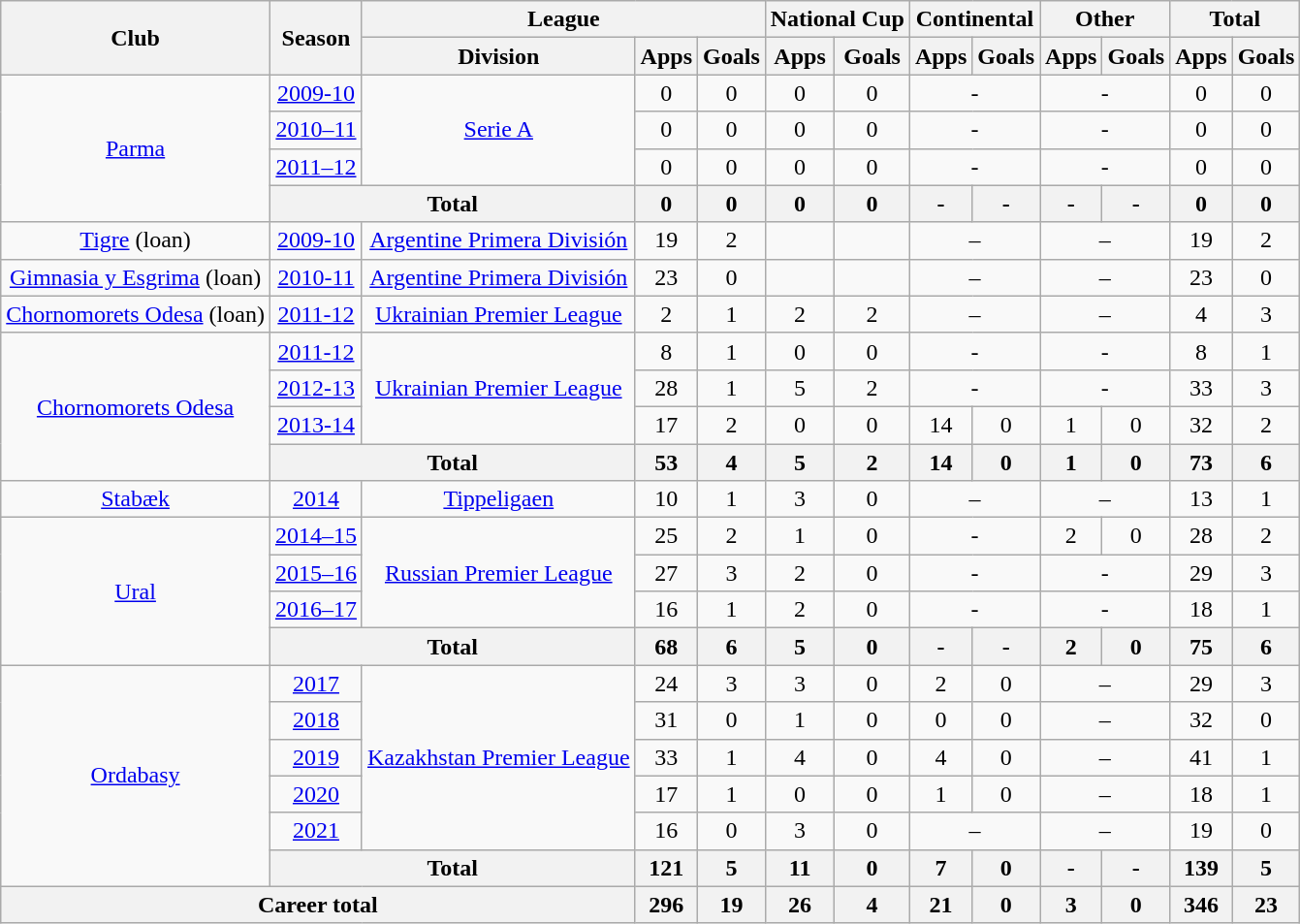<table class="wikitable" style="text-align: center;">
<tr>
<th rowspan="2">Club</th>
<th rowspan="2">Season</th>
<th colspan="3">League</th>
<th colspan="2">National Cup</th>
<th colspan="2">Continental</th>
<th colspan="2">Other</th>
<th colspan="2">Total</th>
</tr>
<tr>
<th>Division</th>
<th>Apps</th>
<th>Goals</th>
<th>Apps</th>
<th>Goals</th>
<th>Apps</th>
<th>Goals</th>
<th>Apps</th>
<th>Goals</th>
<th>Apps</th>
<th>Goals</th>
</tr>
<tr>
<td rowspan="4" valign="center"><a href='#'>Parma</a></td>
<td><a href='#'>2009-10</a></td>
<td rowspan="3" valign="center"><a href='#'>Serie A</a></td>
<td>0</td>
<td>0</td>
<td>0</td>
<td>0</td>
<td colspan="2">-</td>
<td colspan="2">-</td>
<td>0</td>
<td>0</td>
</tr>
<tr>
<td><a href='#'>2010–11</a></td>
<td>0</td>
<td>0</td>
<td>0</td>
<td>0</td>
<td colspan="2">-</td>
<td colspan="2">-</td>
<td>0</td>
<td>0</td>
</tr>
<tr>
<td><a href='#'>2011–12</a></td>
<td>0</td>
<td>0</td>
<td>0</td>
<td>0</td>
<td colspan="2">-</td>
<td colspan="2">-</td>
<td>0</td>
<td>0</td>
</tr>
<tr>
<th colspan="2">Total</th>
<th>0</th>
<th>0</th>
<th>0</th>
<th>0</th>
<th>-</th>
<th>-</th>
<th>-</th>
<th>-</th>
<th>0</th>
<th>0</th>
</tr>
<tr>
<td valign="center"><a href='#'>Tigre</a> (loan)</td>
<td><a href='#'>2009-10</a></td>
<td><a href='#'>Argentine Primera División</a></td>
<td>19</td>
<td>2</td>
<td></td>
<td></td>
<td colspan="2">–</td>
<td colspan="2">–</td>
<td>19</td>
<td>2</td>
</tr>
<tr>
<td valign="center"><a href='#'>Gimnasia y Esgrima</a> (loan)</td>
<td><a href='#'>2010-11</a></td>
<td><a href='#'>Argentine Primera División</a></td>
<td>23</td>
<td>0</td>
<td></td>
<td></td>
<td colspan="2">–</td>
<td colspan="2">–</td>
<td>23</td>
<td>0</td>
</tr>
<tr>
<td valign="center"><a href='#'>Chornomorets Odesa</a> (loan)</td>
<td><a href='#'>2011-12</a></td>
<td><a href='#'>Ukrainian Premier League</a></td>
<td>2</td>
<td>1</td>
<td>2</td>
<td>2</td>
<td colspan="2">–</td>
<td colspan="2">–</td>
<td>4</td>
<td>3</td>
</tr>
<tr>
<td rowspan="4" valign="center"><a href='#'>Chornomorets Odesa</a></td>
<td><a href='#'>2011-12</a></td>
<td rowspan="3" valign="center"><a href='#'>Ukrainian Premier League</a></td>
<td>8</td>
<td>1</td>
<td>0</td>
<td>0</td>
<td colspan="2">-</td>
<td colspan="2">-</td>
<td>8</td>
<td>1</td>
</tr>
<tr>
<td><a href='#'>2012-13</a></td>
<td>28</td>
<td>1</td>
<td>5</td>
<td>2</td>
<td colspan="2">-</td>
<td colspan="2">-</td>
<td>33</td>
<td>3</td>
</tr>
<tr>
<td><a href='#'>2013-14</a></td>
<td>17</td>
<td>2</td>
<td>0</td>
<td>0</td>
<td>14</td>
<td>0</td>
<td>1</td>
<td>0</td>
<td>32</td>
<td>2</td>
</tr>
<tr>
<th colspan="2">Total</th>
<th>53</th>
<th>4</th>
<th>5</th>
<th>2</th>
<th>14</th>
<th>0</th>
<th>1</th>
<th>0</th>
<th>73</th>
<th>6</th>
</tr>
<tr>
<td valign="center"><a href='#'>Stabæk</a></td>
<td><a href='#'>2014</a></td>
<td><a href='#'>Tippeligaen</a></td>
<td>10</td>
<td>1</td>
<td>3</td>
<td>0</td>
<td colspan="2">–</td>
<td colspan="2">–</td>
<td>13</td>
<td>1</td>
</tr>
<tr>
<td rowspan="4" valign="center"><a href='#'>Ural</a></td>
<td><a href='#'>2014–15</a></td>
<td rowspan="3" valign="center"><a href='#'>Russian Premier League</a></td>
<td>25</td>
<td>2</td>
<td>1</td>
<td>0</td>
<td colspan="2">-</td>
<td>2</td>
<td>0</td>
<td>28</td>
<td>2</td>
</tr>
<tr>
<td><a href='#'>2015–16</a></td>
<td>27</td>
<td>3</td>
<td>2</td>
<td>0</td>
<td colspan="2">-</td>
<td colspan="2">-</td>
<td>29</td>
<td>3</td>
</tr>
<tr>
<td><a href='#'>2016–17</a></td>
<td>16</td>
<td>1</td>
<td>2</td>
<td>0</td>
<td colspan="2">-</td>
<td colspan="2">-</td>
<td>18</td>
<td>1</td>
</tr>
<tr>
<th colspan="2">Total</th>
<th>68</th>
<th>6</th>
<th>5</th>
<th>0</th>
<th>-</th>
<th>-</th>
<th>2</th>
<th>0</th>
<th>75</th>
<th>6</th>
</tr>
<tr>
<td rowspan="6" valign="center"><a href='#'>Ordabasy</a></td>
<td><a href='#'>2017</a></td>
<td rowspan="5" valign="center"><a href='#'>Kazakhstan Premier League</a></td>
<td>24</td>
<td>3</td>
<td>3</td>
<td>0</td>
<td>2</td>
<td>0</td>
<td colspan="2">–</td>
<td>29</td>
<td>3</td>
</tr>
<tr>
<td><a href='#'>2018</a></td>
<td>31</td>
<td>0</td>
<td>1</td>
<td>0</td>
<td>0</td>
<td>0</td>
<td colspan="2">–</td>
<td>32</td>
<td>0</td>
</tr>
<tr>
<td><a href='#'>2019</a></td>
<td>33</td>
<td>1</td>
<td>4</td>
<td>0</td>
<td>4</td>
<td>0</td>
<td colspan="2">–</td>
<td>41</td>
<td>1</td>
</tr>
<tr>
<td><a href='#'>2020</a></td>
<td>17</td>
<td>1</td>
<td>0</td>
<td>0</td>
<td>1</td>
<td>0</td>
<td colspan="2">–</td>
<td>18</td>
<td>1</td>
</tr>
<tr>
<td><a href='#'>2021</a></td>
<td>16</td>
<td>0</td>
<td>3</td>
<td>0</td>
<td colspan="2">–</td>
<td colspan="2">–</td>
<td>19</td>
<td>0</td>
</tr>
<tr>
<th colspan="2">Total</th>
<th>121</th>
<th>5</th>
<th>11</th>
<th>0</th>
<th>7</th>
<th>0</th>
<th>-</th>
<th>-</th>
<th>139</th>
<th>5</th>
</tr>
<tr>
<th colspan="3">Career total</th>
<th>296</th>
<th>19</th>
<th>26</th>
<th>4</th>
<th>21</th>
<th>0</th>
<th>3</th>
<th>0</th>
<th>346</th>
<th>23</th>
</tr>
</table>
